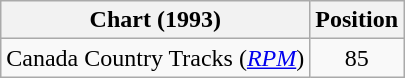<table class="wikitable sortable">
<tr>
<th scope="col">Chart (1993)</th>
<th scope="col">Position</th>
</tr>
<tr>
<td>Canada Country Tracks (<em><a href='#'>RPM</a></em>)</td>
<td align="center">85</td>
</tr>
</table>
